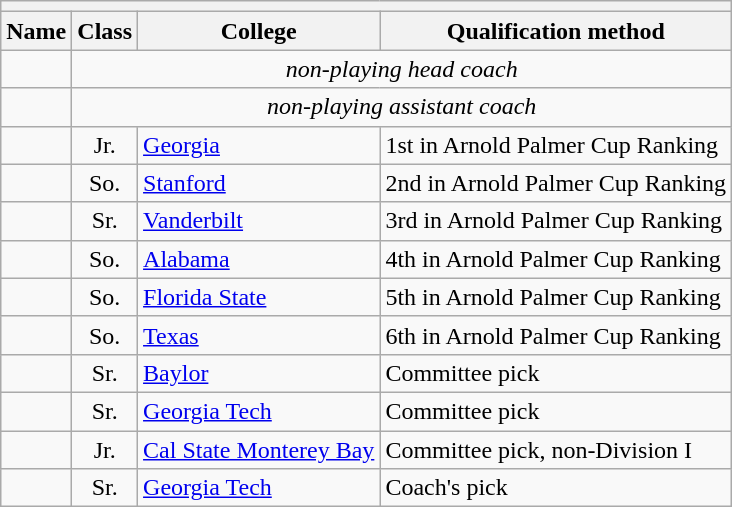<table class="wikitable sortable">
<tr>
<th colspan=4></th>
</tr>
<tr>
<th>Name</th>
<th>Class</th>
<th>College</th>
<th>Qualification method</th>
</tr>
<tr>
<td></td>
<td colspan=3 align=center><em>non-playing head coach</em></td>
</tr>
<tr>
<td></td>
<td colspan=3 align=center><em>non-playing assistant coach</em></td>
</tr>
<tr>
<td></td>
<td align=center>Jr.</td>
<td><a href='#'>Georgia</a></td>
<td>1st in Arnold Palmer Cup Ranking</td>
</tr>
<tr>
<td></td>
<td align=center>So.</td>
<td><a href='#'>Stanford</a></td>
<td>2nd in Arnold Palmer Cup Ranking</td>
</tr>
<tr>
<td></td>
<td align=center>Sr.</td>
<td><a href='#'>Vanderbilt</a></td>
<td>3rd in Arnold Palmer Cup Ranking</td>
</tr>
<tr>
<td></td>
<td align=center>So.</td>
<td><a href='#'>Alabama</a></td>
<td>4th in Arnold Palmer Cup Ranking</td>
</tr>
<tr>
<td></td>
<td align=center>So.</td>
<td><a href='#'>Florida State</a></td>
<td>5th in Arnold Palmer Cup Ranking</td>
</tr>
<tr>
<td></td>
<td align=center>So.</td>
<td><a href='#'>Texas</a></td>
<td>6th in Arnold Palmer Cup Ranking</td>
</tr>
<tr>
<td></td>
<td align=center>Sr.</td>
<td><a href='#'>Baylor</a></td>
<td>Committee pick</td>
</tr>
<tr>
<td></td>
<td align=center>Sr.</td>
<td><a href='#'>Georgia Tech</a></td>
<td>Committee pick</td>
</tr>
<tr>
<td></td>
<td align=center>Jr.</td>
<td><a href='#'>Cal State Monterey Bay</a></td>
<td>Committee pick, non-Division I</td>
</tr>
<tr>
<td></td>
<td align=center>Sr.</td>
<td><a href='#'>Georgia Tech</a></td>
<td>Coach's pick</td>
</tr>
</table>
